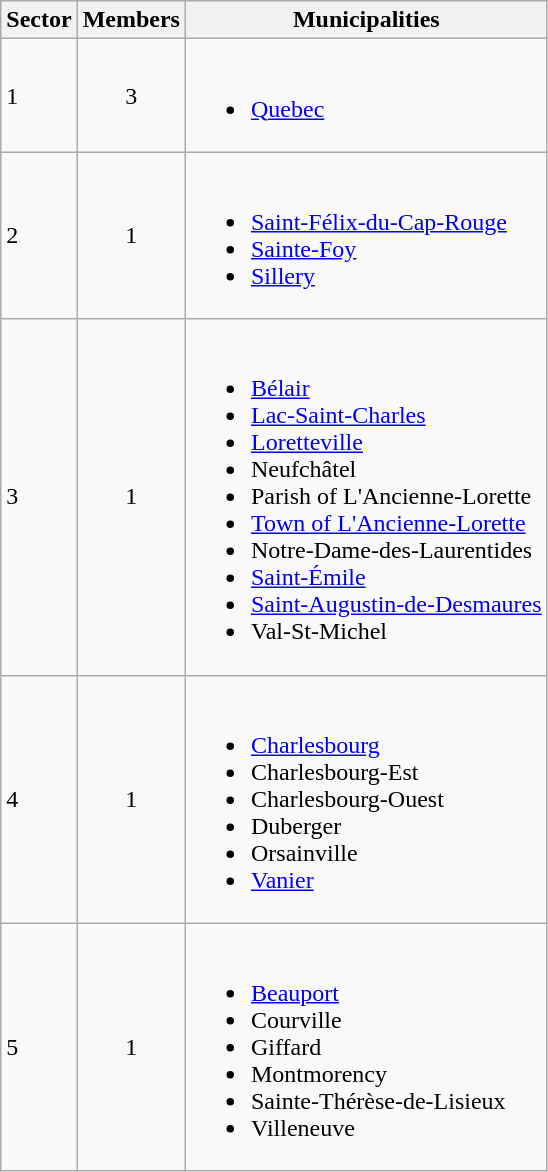<table class="wikitable">
<tr>
<th>Sector</th>
<th>Members</th>
<th>Municipalities</th>
</tr>
<tr>
<td>1</td>
<td style="text-align:center;">3</td>
<td><br><ul><li><a href='#'>Quebec</a></li></ul></td>
</tr>
<tr>
<td>2</td>
<td style="text-align:center;">1</td>
<td><br><ul><li><a href='#'>Saint-Félix-du-Cap-Rouge</a></li><li><a href='#'>Sainte-Foy</a></li><li><a href='#'>Sillery</a></li></ul></td>
</tr>
<tr>
<td>3</td>
<td style="text-align:center;">1</td>
<td><br><ul><li><a href='#'>Bélair</a></li><li><a href='#'>Lac-Saint-Charles</a></li><li><a href='#'>Loretteville</a></li><li>Neufchâtel</li><li>Parish of L'Ancienne-Lorette</li><li><a href='#'>Town of L'Ancienne-Lorette</a></li><li>Notre-Dame-des-Laurentides</li><li><a href='#'>Saint-Émile</a></li><li><a href='#'>Saint-Augustin-de-Desmaures</a></li><li>Val-St-Michel</li></ul></td>
</tr>
<tr>
<td>4</td>
<td style="text-align:center;">1</td>
<td><br><ul><li><a href='#'>Charlesbourg</a></li><li>Charlesbourg-Est</li><li>Charlesbourg-Ouest</li><li>Duberger</li><li>Orsainville</li><li><a href='#'>Vanier</a></li></ul></td>
</tr>
<tr>
<td>5</td>
<td style="text-align:center;">1</td>
<td><br><ul><li><a href='#'>Beauport</a></li><li>Courville</li><li>Giffard</li><li>Montmorency</li><li>Sainte-Thérèse-de-Lisieux</li><li>Villeneuve</li></ul></td>
</tr>
</table>
